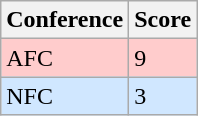<table class="wikitable">
<tr>
<th>Conference</th>
<th>Score</th>
</tr>
<tr>
<td style="background:#FFCCCC">AFC</td>
<td style="background:#FFCCCC">9</td>
</tr>
<tr>
<td style="background:#D0E7FF">NFC</td>
<td style="background:#D0E7FF">3</td>
</tr>
</table>
